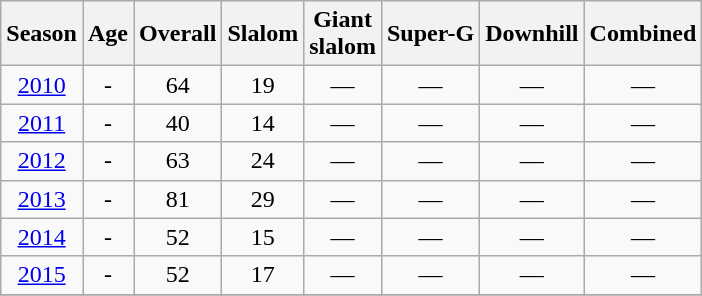<table class=wikitable style="text-align:center">
<tr>
<th>Season</th>
<th>Age</th>
<th>Overall</th>
<th>Slalom</th>
<th>Giant<br>slalom</th>
<th>Super-G</th>
<th>Downhill</th>
<th>Combined</th>
</tr>
<tr>
<td><a href='#'>2010</a></td>
<td><em>-</em></td>
<td>64</td>
<td>19</td>
<td>—</td>
<td>—</td>
<td>—</td>
<td>—</td>
</tr>
<tr>
<td><a href='#'>2011</a></td>
<td><em>-</em></td>
<td>40</td>
<td>14</td>
<td>—</td>
<td>—</td>
<td>—</td>
<td>—</td>
</tr>
<tr>
<td><a href='#'>2012</a></td>
<td><em>-</em></td>
<td>63</td>
<td>24</td>
<td>—</td>
<td>—</td>
<td>—</td>
<td>—</td>
</tr>
<tr>
<td><a href='#'>2013</a></td>
<td><em>-</em></td>
<td>81</td>
<td>29</td>
<td>—</td>
<td>—</td>
<td>—</td>
<td>—</td>
</tr>
<tr>
<td><a href='#'>2014</a></td>
<td><em>-</em></td>
<td>52</td>
<td>15</td>
<td>—</td>
<td>—</td>
<td>—</td>
<td>—</td>
</tr>
<tr>
<td><a href='#'>2015</a></td>
<td><em>-</em></td>
<td>52</td>
<td>17</td>
<td>—</td>
<td>—</td>
<td>—</td>
<td>—</td>
</tr>
<tr>
</tr>
</table>
